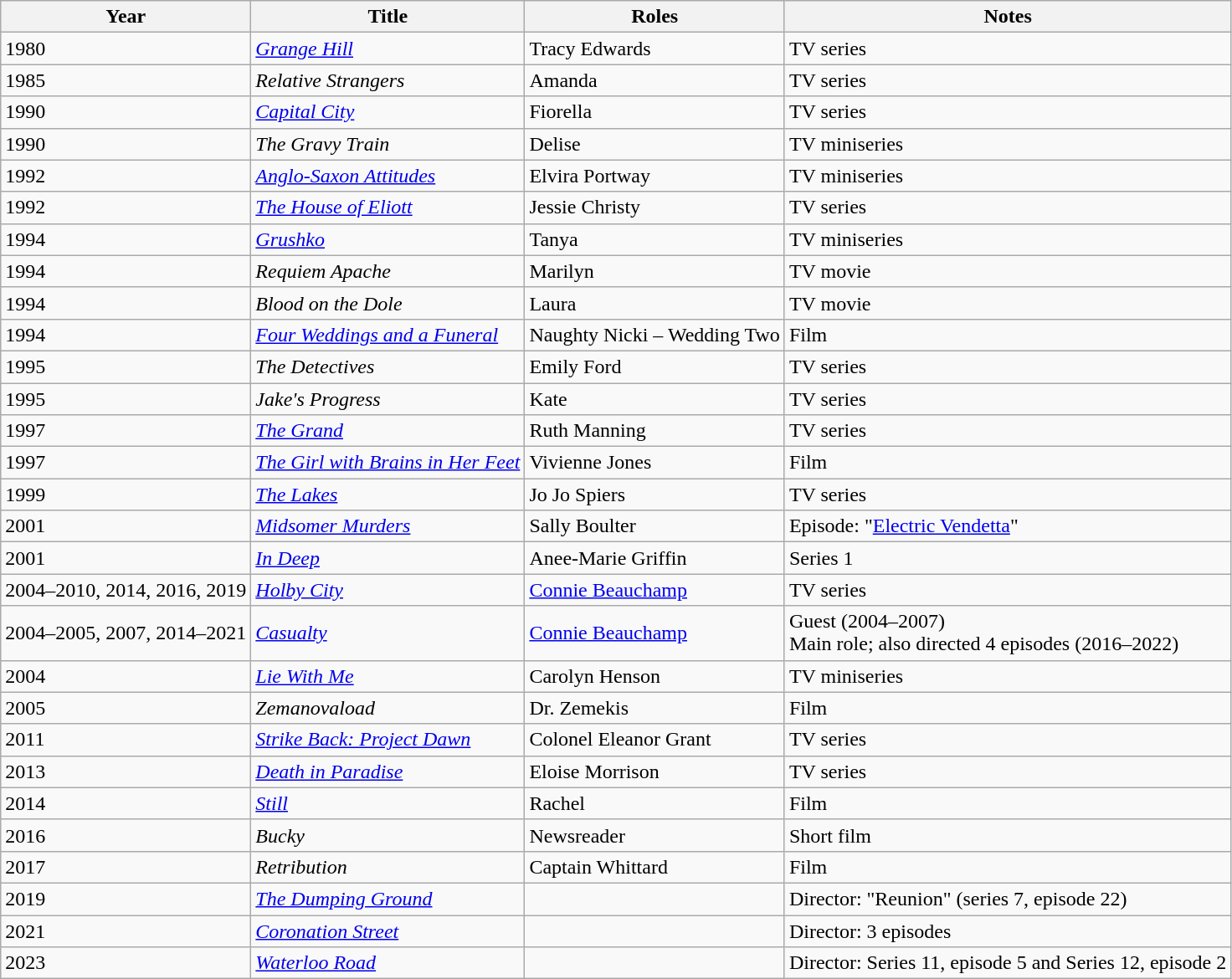<table class="wikitable sortable plainrowheaders">
<tr>
<th scope="col">Year</th>
<th scope="col">Title</th>
<th scope="col">Roles</th>
<th scope="col" class="unsortable">Notes</th>
</tr>
<tr>
<td>1980</td>
<td><em><a href='#'>Grange Hill</a></em></td>
<td>Tracy Edwards</td>
<td>TV series</td>
</tr>
<tr>
<td>1985</td>
<td><em>Relative Strangers</em></td>
<td>Amanda</td>
<td>TV series</td>
</tr>
<tr>
<td>1990</td>
<td><em><a href='#'>Capital City</a></em></td>
<td>Fiorella</td>
<td>TV series</td>
</tr>
<tr>
<td>1990</td>
<td><em>The Gravy Train</em></td>
<td>Delise</td>
<td>TV miniseries</td>
</tr>
<tr>
<td>1992</td>
<td><em><a href='#'>Anglo-Saxon Attitudes</a></em></td>
<td>Elvira Portway</td>
<td>TV miniseries</td>
</tr>
<tr>
<td>1992</td>
<td><em><a href='#'>The House of Eliott</a></em></td>
<td>Jessie Christy</td>
<td>TV series</td>
</tr>
<tr>
<td>1994</td>
<td><em><a href='#'>Grushko</a></em></td>
<td>Tanya</td>
<td>TV miniseries</td>
</tr>
<tr>
<td>1994</td>
<td><em>Requiem Apache</em></td>
<td>Marilyn</td>
<td>TV movie</td>
</tr>
<tr>
<td>1994</td>
<td><em>Blood on the Dole</em></td>
<td>Laura</td>
<td>TV movie</td>
</tr>
<tr>
<td>1994</td>
<td><em><a href='#'>Four Weddings and a Funeral</a></em></td>
<td>Naughty Nicki – Wedding Two</td>
<td>Film</td>
</tr>
<tr>
<td>1995</td>
<td><em> The Detectives </em></td>
<td>Emily Ford</td>
<td>TV series</td>
</tr>
<tr>
<td>1995</td>
<td><em>Jake's Progress</em></td>
<td>Kate</td>
<td>TV series</td>
</tr>
<tr>
<td>1997</td>
<td><em><a href='#'>The Grand</a></em></td>
<td>Ruth Manning</td>
<td>TV series</td>
</tr>
<tr>
<td>1997</td>
<td><em><a href='#'>The Girl with Brains in Her Feet</a></em></td>
<td>Vivienne Jones</td>
<td>Film</td>
</tr>
<tr>
<td>1999</td>
<td><em><a href='#'>The Lakes</a></em></td>
<td>Jo Jo Spiers</td>
<td>TV series</td>
</tr>
<tr>
<td>2001</td>
<td><em><a href='#'>Midsomer Murders</a></em></td>
<td>Sally Boulter</td>
<td>Episode: "<a href='#'>Electric Vendetta</a>"</td>
</tr>
<tr>
<td>2001</td>
<td><em><a href='#'>In Deep</a></em></td>
<td>Anee-Marie Griffin</td>
<td>Series 1</td>
</tr>
<tr>
<td>2004–2010, 2014, 2016, 2019</td>
<td><em><a href='#'>Holby City</a></em></td>
<td><a href='#'>Connie Beauchamp</a></td>
<td>TV series</td>
</tr>
<tr>
<td>2004–2005, 2007, 2014–2021</td>
<td><em><a href='#'>Casualty</a></em></td>
<td><a href='#'>Connie Beauchamp</a></td>
<td>Guest (2004–2007)<br>Main role; also directed 4 episodes (2016–2022)</td>
</tr>
<tr>
<td>2004</td>
<td><em><a href='#'>Lie With Me</a></em></td>
<td>Carolyn Henson</td>
<td>TV miniseries</td>
</tr>
<tr>
<td>2005</td>
<td><em>Zemanovaload</em></td>
<td>Dr. Zemekis</td>
<td>Film</td>
</tr>
<tr>
<td>2011</td>
<td><em><a href='#'>Strike Back: Project Dawn</a></em></td>
<td>Colonel Eleanor Grant</td>
<td>TV series</td>
</tr>
<tr>
<td>2013</td>
<td><em><a href='#'>Death in Paradise</a></em></td>
<td>Eloise Morrison</td>
<td>TV series</td>
</tr>
<tr>
<td>2014</td>
<td><em><a href='#'>Still</a></em></td>
<td>Rachel</td>
<td>Film</td>
</tr>
<tr>
<td>2016</td>
<td><em>Bucky</em></td>
<td>Newsreader</td>
<td>Short film</td>
</tr>
<tr>
<td>2017</td>
<td><em>Retribution</em></td>
<td>Captain Whittard</td>
<td>Film</td>
</tr>
<tr>
<td>2019</td>
<td><em><a href='#'>The Dumping Ground</a></em></td>
<td></td>
<td>Director: "Reunion" (series 7, episode 22)</td>
</tr>
<tr>
<td>2021</td>
<td><em><a href='#'>Coronation Street</a></em></td>
<td></td>
<td>Director: 3 episodes</td>
</tr>
<tr>
<td>2023</td>
<td><em><a href='#'>Waterloo Road</a></em></td>
<td></td>
<td>Director: Series 11, episode 5 and Series 12, episode 2</td>
</tr>
</table>
